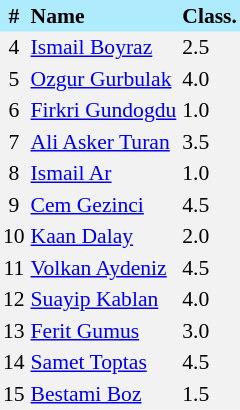<table border=0 cellpadding=2 cellspacing=0  |- bgcolor=#F2F2F2 style="text-align:center; font-size:90%;">
<tr bgcolor=#ADEBFD>
<th>#</th>
<th align=left>Name</th>
<th align=left>Class.</th>
</tr>
<tr>
<td>4</td>
<td align=left><a href='#'>Ismail Boyraz</a></td>
<td align=left>2.5</td>
</tr>
<tr>
<td>5</td>
<td align=left><a href='#'>Ozgur Gurbulak</a></td>
<td align=left>4.0</td>
</tr>
<tr>
<td>6</td>
<td align=left><a href='#'>Firkri Gundogdu</a></td>
<td align=left>1.0</td>
</tr>
<tr>
<td>7</td>
<td align=left><a href='#'>Ali Asker Turan</a></td>
<td align=left>3.5</td>
</tr>
<tr>
<td>8</td>
<td align=left><a href='#'>Ismail Ar</a></td>
<td align=left>1.0</td>
</tr>
<tr>
<td>9</td>
<td align=left><a href='#'>Cem Gezinci</a></td>
<td align=left>4.5</td>
</tr>
<tr>
<td>10</td>
<td align=left><a href='#'>Kaan Dalay</a></td>
<td align=left>2.0</td>
</tr>
<tr>
<td>11</td>
<td align=left><a href='#'>Volkan Aydeniz</a></td>
<td align=left>4.5</td>
</tr>
<tr>
<td>12</td>
<td align=left><a href='#'>Suayip Kablan</a></td>
<td align=left>4.0</td>
</tr>
<tr>
<td>13</td>
<td align=left><a href='#'>Ferit Gumus</a></td>
<td align=left>3.0</td>
</tr>
<tr>
<td>14</td>
<td align=left><a href='#'>Samet Toptas</a></td>
<td align=left>4.5</td>
</tr>
<tr>
<td>15</td>
<td align=left><a href='#'>Bestami Boz</a></td>
<td align=left>1.5</td>
</tr>
</table>
